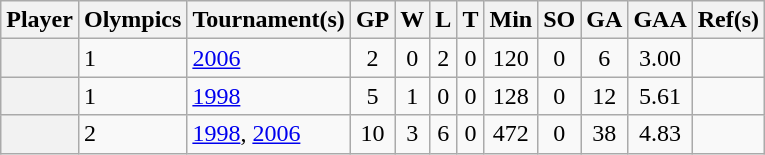<table class="wikitable sortable plainrowheaders" style="text-align:center;">
<tr>
<th scope="col">Player</th>
<th scope="col">Olympics</th>
<th scope="col">Tournament(s)</th>
<th scope="col">GP</th>
<th scope="col">W</th>
<th scope="col">L</th>
<th scope="col">T</th>
<th scope="col">Min</th>
<th scope="col">SO</th>
<th scope="col">GA</th>
<th scope="col">GAA</th>
<th scope="col" class="unsortable">Ref(s)</th>
</tr>
<tr>
<th scope="row"></th>
<td align=left>1</td>
<td align=left><a href='#'>2006</a></td>
<td>2</td>
<td>0</td>
<td>2</td>
<td>0</td>
<td>120</td>
<td>0</td>
<td>6</td>
<td>3.00</td>
<td></td>
</tr>
<tr>
<th scope="row"></th>
<td align=left>1</td>
<td align=left><a href='#'>1998</a></td>
<td>5</td>
<td>1</td>
<td>0</td>
<td>0</td>
<td>128</td>
<td>0</td>
<td>12</td>
<td>5.61</td>
<td></td>
</tr>
<tr>
<th scope="row"></th>
<td align=left>2</td>
<td align=left><a href='#'>1998</a>, <a href='#'>2006</a></td>
<td>10</td>
<td>3</td>
<td>6</td>
<td>0</td>
<td>472</td>
<td>0</td>
<td>38</td>
<td>4.83</td>
<td></td>
</tr>
</table>
